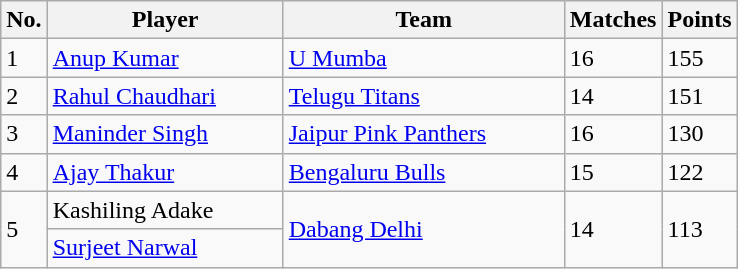<table class="wikitable sortable">
<tr>
<th style="text-align: center; width: 20px">No.</th>
<th style="text-align: center; width: 150px">Player</th>
<th style="text-align: center; width: 180px">Team</th>
<th>Matches</th>
<th style="text-align: center; width: 40px">Points</th>
</tr>
<tr>
<td>1</td>
<td><a href='#'>Anup Kumar</a></td>
<td><a href='#'>U Mumba</a></td>
<td>16</td>
<td>155</td>
</tr>
<tr>
<td>2</td>
<td><a href='#'>Rahul Chaudhari</a></td>
<td><a href='#'>Telugu Titans</a></td>
<td>14</td>
<td>151</td>
</tr>
<tr>
<td>3</td>
<td><a href='#'>Maninder Singh</a></td>
<td><a href='#'>Jaipur Pink Panthers</a></td>
<td>16</td>
<td>130</td>
</tr>
<tr>
<td>4</td>
<td><a href='#'>Ajay Thakur</a></td>
<td><a href='#'>Bengaluru Bulls</a></td>
<td>15</td>
<td>122</td>
</tr>
<tr>
<td rowspan="2">5</td>
<td>Kashiling Adake</td>
<td rowspan="2"><a href='#'>Dabang Delhi</a></td>
<td rowspan="2">14</td>
<td rowspan="2">113</td>
</tr>
<tr>
<td><a href='#'>Surjeet Narwal</a></td>
</tr>
</table>
